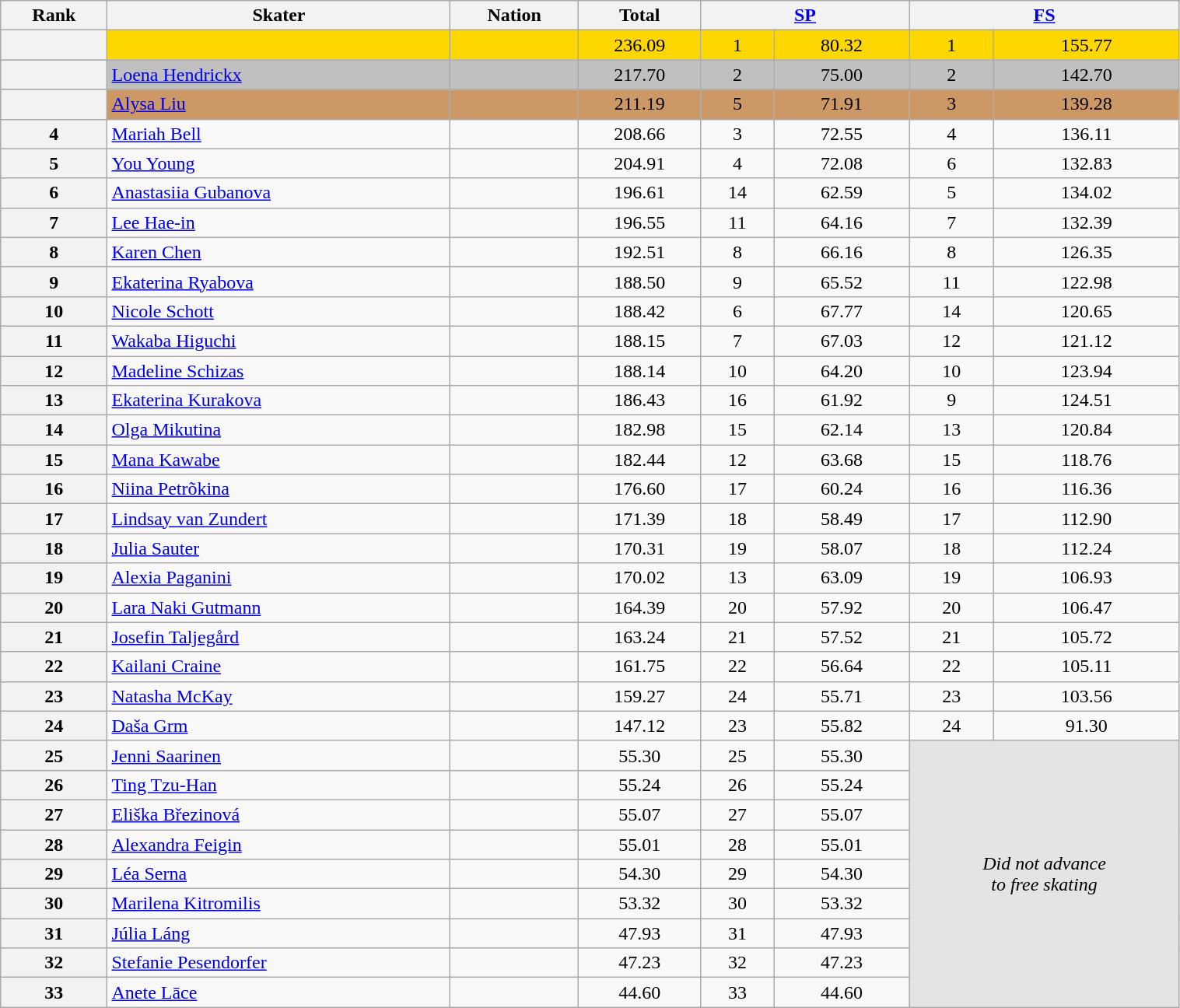<table class="wikitable sortable" style="text-align:center; width:80%">
<tr>
<th scope="col">Rank</th>
<th scope="col">Skater</th>
<th scope="col">Nation</th>
<th scope="col">Total</th>
<th colspan="2" width="80px"><a href='#'>SP</a></th>
<th colspan="2" width="80px"><a href='#'>FS</a></th>
</tr>
<tr bgcolor="gold">
<th scope="row"></th>
<td align="left"></td>
<td align="left"></td>
<td align="center">236.09</td>
<td align="center">1</td>
<td align="center">80.32</td>
<td align="center">1</td>
<td align="center">155.77</td>
</tr>
<tr bgcolor="silver">
<th scope="row"></th>
<td align="left"><a href='#'>Loena Hendrickx</a></td>
<td align="left"></td>
<td align="center">217.70</td>
<td align="center">2</td>
<td align="center">75.00</td>
<td align="center">2</td>
<td align="center">142.70</td>
</tr>
<tr bgcolor="#cc9966">
<th scope="row"></th>
<td align="left"><a href='#'>Alysa Liu</a></td>
<td align="left"></td>
<td align="center">211.19</td>
<td align="center">5</td>
<td align="center">71.91</td>
<td align="center">3</td>
<td align="center">139.28</td>
</tr>
<tr>
<th scope="row">4</th>
<td align="left"><a href='#'>Mariah Bell</a></td>
<td align="left"></td>
<td align="center">208.66</td>
<td align="center">3</td>
<td align="center">72.55</td>
<td align="center">4</td>
<td align="center">136.11</td>
</tr>
<tr>
<th scope="row">5</th>
<td align="left"><a href='#'>You Young</a></td>
<td align="left"></td>
<td align="center">204.91</td>
<td align="center">4</td>
<td align="center">72.08</td>
<td align="center">6</td>
<td align="center">132.83</td>
</tr>
<tr>
<th scope="row">6</th>
<td align="left"><a href='#'>Anastasiia Gubanova</a></td>
<td align="left"></td>
<td align="center">196.61</td>
<td align="center">14</td>
<td align="center">62.59</td>
<td align="center">5</td>
<td align="center">134.02</td>
</tr>
<tr>
<th scope="row">7</th>
<td align="left"><a href='#'>Lee Hae-in</a></td>
<td align="left"></td>
<td align="center">196.55</td>
<td align="center">11</td>
<td align="center">64.16</td>
<td align="center">7</td>
<td align="center">132.39</td>
</tr>
<tr>
<th scope="row">8</th>
<td align="left"><a href='#'>Karen Chen</a></td>
<td align="left"></td>
<td align="center">192.51</td>
<td align="center">8</td>
<td align="center">66.16</td>
<td align="center">8</td>
<td align="center">126.35</td>
</tr>
<tr>
<th scope="row">9</th>
<td align="left"><a href='#'>Ekaterina Ryabova</a></td>
<td align="left"></td>
<td align="center">188.50</td>
<td align="center">9</td>
<td align="center">65.52</td>
<td align="center">11</td>
<td align="center">122.98</td>
</tr>
<tr>
<th scope="row">10</th>
<td align="left"><a href='#'>Nicole Schott</a></td>
<td align="left"></td>
<td align="center">188.42</td>
<td align="center">6</td>
<td align="center">67.77</td>
<td align="center">14</td>
<td align="center">120.65</td>
</tr>
<tr>
<th scope="row">11</th>
<td align="left"><a href='#'>Wakaba Higuchi</a></td>
<td align="left"></td>
<td align="center">188.15</td>
<td align="center">7</td>
<td align="center">67.03</td>
<td align="center">12</td>
<td align="center">121.12</td>
</tr>
<tr>
<th scope="row">12</th>
<td align="left"><a href='#'>Madeline Schizas</a></td>
<td align="left"></td>
<td align="center">188.14</td>
<td align="center">10</td>
<td align="center">64.20</td>
<td align="center">10</td>
<td align="center">123.94</td>
</tr>
<tr>
<th scope="row">13</th>
<td align="left"><a href='#'>Ekaterina Kurakova</a></td>
<td align="left"></td>
<td align="center">186.43</td>
<td align="center">16</td>
<td align="center">61.92</td>
<td align="center">9</td>
<td align="center">124.51</td>
</tr>
<tr>
<th scope="row">14</th>
<td align="left"><a href='#'>Olga Mikutina</a></td>
<td align="left"></td>
<td align="center">182.98</td>
<td align="center">15</td>
<td align="center">62.14</td>
<td align="center">13</td>
<td align="center">120.84</td>
</tr>
<tr>
<th scope="row">15</th>
<td align="left"><a href='#'>Mana Kawabe</a></td>
<td align="left"></td>
<td align="center">182.44</td>
<td align="center">12</td>
<td align="center">63.68</td>
<td align="center">15</td>
<td align="center">118.76</td>
</tr>
<tr>
<th scope="row">16</th>
<td align="left"><a href='#'>Niina Petrõkina</a></td>
<td align="left"></td>
<td align="center">176.60</td>
<td align="center">17</td>
<td align="center">60.24</td>
<td align="center">16</td>
<td align="center">116.36</td>
</tr>
<tr>
<th scope="row">17</th>
<td align="left"><a href='#'>Lindsay van Zundert</a></td>
<td align="left"></td>
<td align="center">171.39</td>
<td align="center">18</td>
<td align="center">58.49</td>
<td align="center">17</td>
<td align="center">112.90</td>
</tr>
<tr>
<th scope="row">18</th>
<td align="left"><a href='#'>Julia Sauter</a></td>
<td align="left"></td>
<td align="center">170.31</td>
<td align="center">19</td>
<td align="center">58.07</td>
<td align="center">18</td>
<td align="center">112.24</td>
</tr>
<tr>
<th scope="row">19</th>
<td align="left"><a href='#'>Alexia Paganini</a></td>
<td align="left"></td>
<td align="center">170.02</td>
<td align="center">13</td>
<td align="center">63.09</td>
<td align="center">19</td>
<td align="center">106.93</td>
</tr>
<tr>
<th scope="row">20</th>
<td align="left"><a href='#'>Lara Naki Gutmann</a></td>
<td align="left"></td>
<td align="center">164.39</td>
<td align="center">20</td>
<td align="center">57.92</td>
<td align="center">20</td>
<td align="center">106.47</td>
</tr>
<tr>
<th scope="row">21</th>
<td align="left"><a href='#'>Josefin Taljegård</a></td>
<td align="left"></td>
<td align="center">163.24</td>
<td align="center">21</td>
<td align="center">57.52</td>
<td align="center">21</td>
<td align="center">105.72</td>
</tr>
<tr>
<th scope="row">22</th>
<td align="left"><a href='#'>Kailani Craine</a></td>
<td align="left"></td>
<td align="center">161.75</td>
<td align="center">22</td>
<td align="center">56.64</td>
<td align="center">22</td>
<td align="center">105.11</td>
</tr>
<tr>
<th scope="row">23</th>
<td align="left"><a href='#'>Natasha McKay</a></td>
<td align="left"></td>
<td align="center">159.27</td>
<td align="center">24</td>
<td align="center">55.71</td>
<td align="center">23</td>
<td align="center">103.56</td>
</tr>
<tr>
<th scope="row">24</th>
<td align="left"><a href='#'>Daša Grm</a></td>
<td align="left"></td>
<td align="center">147.12</td>
<td align="center">23</td>
<td align="center">55.82</td>
<td align="center">24</td>
<td align="center">91.30</td>
</tr>
<tr>
<th scope="row">25</th>
<td align="left"><a href='#'>Jenni Saarinen</a></td>
<td align="left"></td>
<td align="center">55.30</td>
<td align="center">25</td>
<td align="center">55.30</td>
<td colspan=2 rowspan="9" align="center" bgcolor="e5e4e2"><em>Did not advance<br>to free skating</em></td>
</tr>
<tr>
<th scope="row">26</th>
<td align="left"><a href='#'>Ting Tzu-Han</a></td>
<td align="left"></td>
<td align="center">55.24</td>
<td align="center">26</td>
<td align="center">55.24</td>
</tr>
<tr>
<th scope="row">27</th>
<td align="left"><a href='#'>Eliška Březinová</a></td>
<td align="left"></td>
<td align="center">55.07</td>
<td align="center">27</td>
<td align="center">55.07</td>
</tr>
<tr>
<th scope="row">28</th>
<td align="left"><a href='#'>Alexandra Feigin</a></td>
<td align="left"></td>
<td align="center">55.01</td>
<td align="center">28</td>
<td align="center">55.01</td>
</tr>
<tr>
<th scope="row">29</th>
<td align="left"><a href='#'>Léa Serna</a></td>
<td align="left"></td>
<td align="center">54.30</td>
<td align="center">29</td>
<td align="center">54.30</td>
</tr>
<tr>
<th scope="row">30</th>
<td align="left"><a href='#'>Marilena Kitromilis</a></td>
<td align="left"></td>
<td align="center">53.32</td>
<td align="center">30</td>
<td align="center">53.32</td>
</tr>
<tr>
<th scope="row">31</th>
<td align="left"><a href='#'>Júlia Láng</a></td>
<td align="left"></td>
<td align="center">47.93</td>
<td align="center">31</td>
<td align="center">47.93</td>
</tr>
<tr>
<th scope="row">32</th>
<td align="left"><a href='#'>Stefanie Pesendorfer</a></td>
<td align="left"></td>
<td align="center">47.23</td>
<td align="center">32</td>
<td align="center">47.23</td>
</tr>
<tr>
<th scope="row">33</th>
<td align="left"><a href='#'>Anete Lāce</a></td>
<td align="left"></td>
<td align="center">44.60</td>
<td align="center">33</td>
<td align="center">44.60</td>
</tr>
</table>
